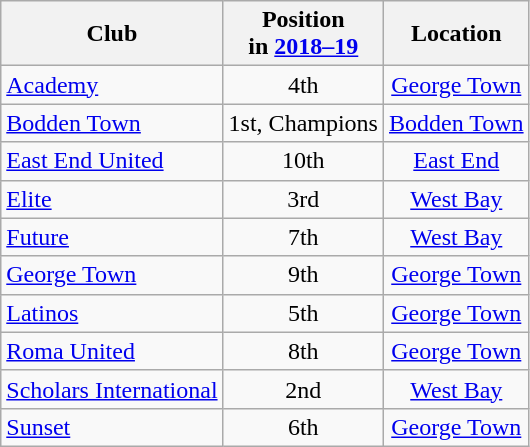<table class="wikitable sortable" style="text-align:center">
<tr>
<th>Club</th>
<th>Position<br>in <a href='#'>2018–19</a></th>
<th>Location</th>
</tr>
<tr>
<td style="text-align:left"><a href='#'>Academy</a></td>
<td>4th</td>
<td><a href='#'>George Town</a></td>
</tr>
<tr>
<td style="text-align:left"><a href='#'>Bodden Town</a></td>
<td>1st, Champions</td>
<td><a href='#'>Bodden Town</a></td>
</tr>
<tr>
<td style="text-align:left"><a href='#'>East End United</a></td>
<td>10th</td>
<td><a href='#'>East End</a></td>
</tr>
<tr>
<td style="text-align:left"><a href='#'>Elite</a></td>
<td>3rd</td>
<td><a href='#'>West Bay</a></td>
</tr>
<tr>
<td style="text-align:left"><a href='#'>Future</a></td>
<td>7th</td>
<td><a href='#'>West Bay</a></td>
</tr>
<tr>
<td style="text-align:left"><a href='#'>George Town</a></td>
<td>9th</td>
<td><a href='#'>George Town</a></td>
</tr>
<tr>
<td style="text-align:left"><a href='#'>Latinos</a></td>
<td>5th</td>
<td><a href='#'>George Town</a></td>
</tr>
<tr>
<td style="text-align:left"><a href='#'>Roma United</a></td>
<td>8th</td>
<td><a href='#'>George Town</a></td>
</tr>
<tr>
<td style="text-align:left"><a href='#'>Scholars International</a></td>
<td>2nd</td>
<td><a href='#'>West Bay</a></td>
</tr>
<tr>
<td style="text-align:left"><a href='#'>Sunset</a></td>
<td>6th</td>
<td><a href='#'>George Town</a></td>
</tr>
</table>
